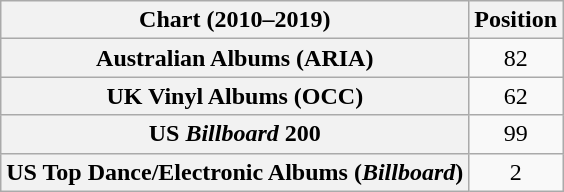<table class="wikitable sortable plainrowheaders" style="text-align:center">
<tr>
<th scope="col">Chart (2010–2019)</th>
<th scope="col">Position</th>
</tr>
<tr>
<th scope="row">Australian Albums (ARIA)</th>
<td>82</td>
</tr>
<tr>
<th scope="row">UK Vinyl Albums (OCC)</th>
<td>62</td>
</tr>
<tr>
<th scope="row">US <em>Billboard</em> 200</th>
<td>99</td>
</tr>
<tr>
<th scope="row">US Top Dance/Electronic Albums (<em>Billboard</em>)</th>
<td>2</td>
</tr>
</table>
